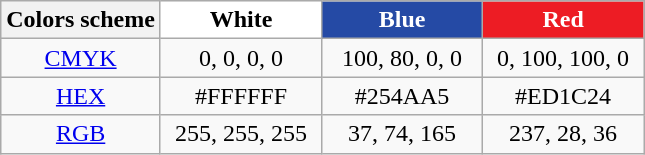<table class=wikitable style="text-align:center;width:fit-content">
<tr>
<th>Colors scheme</th>
<th ! style="background:#FFFFFF; width:100px; color:black;">White</th>
<th style="background:#254AA5; width:100px; color:white;">Blue</th>
<th style="background:#ED1C24; width:100px; color:white;">Red</th>
</tr>
<tr>
<td><a href='#'>CMYK</a></td>
<td>0, 0, 0, 0</td>
<td>100, 80, 0, 0</td>
<td>0, 100, 100, 0</td>
</tr>
<tr>
<td><a href='#'>HEX</a></td>
<td>#FFFFFF</td>
<td>#254AA5</td>
<td>#ED1C24</td>
</tr>
<tr>
<td><a href='#'>RGB</a></td>
<td>255, 255, 255</td>
<td>37, 74, 165</td>
<td>237, 28, 36</td>
</tr>
</table>
